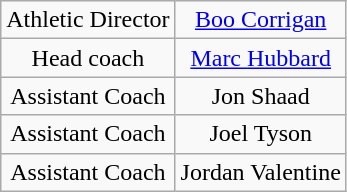<table class="wikitable" style="text-align: center;">
<tr>
<td>Athletic Director</td>
<td><a href='#'>Boo Corrigan</a></td>
</tr>
<tr>
<td>Head coach</td>
<td><a href='#'>Marc Hubbard</a></td>
</tr>
<tr>
<td>Assistant Coach</td>
<td>Jon Shaad</td>
</tr>
<tr>
<td>Assistant Coach</td>
<td>Joel Tyson</td>
</tr>
<tr>
<td>Assistant Coach</td>
<td>Jordan Valentine</td>
</tr>
</table>
